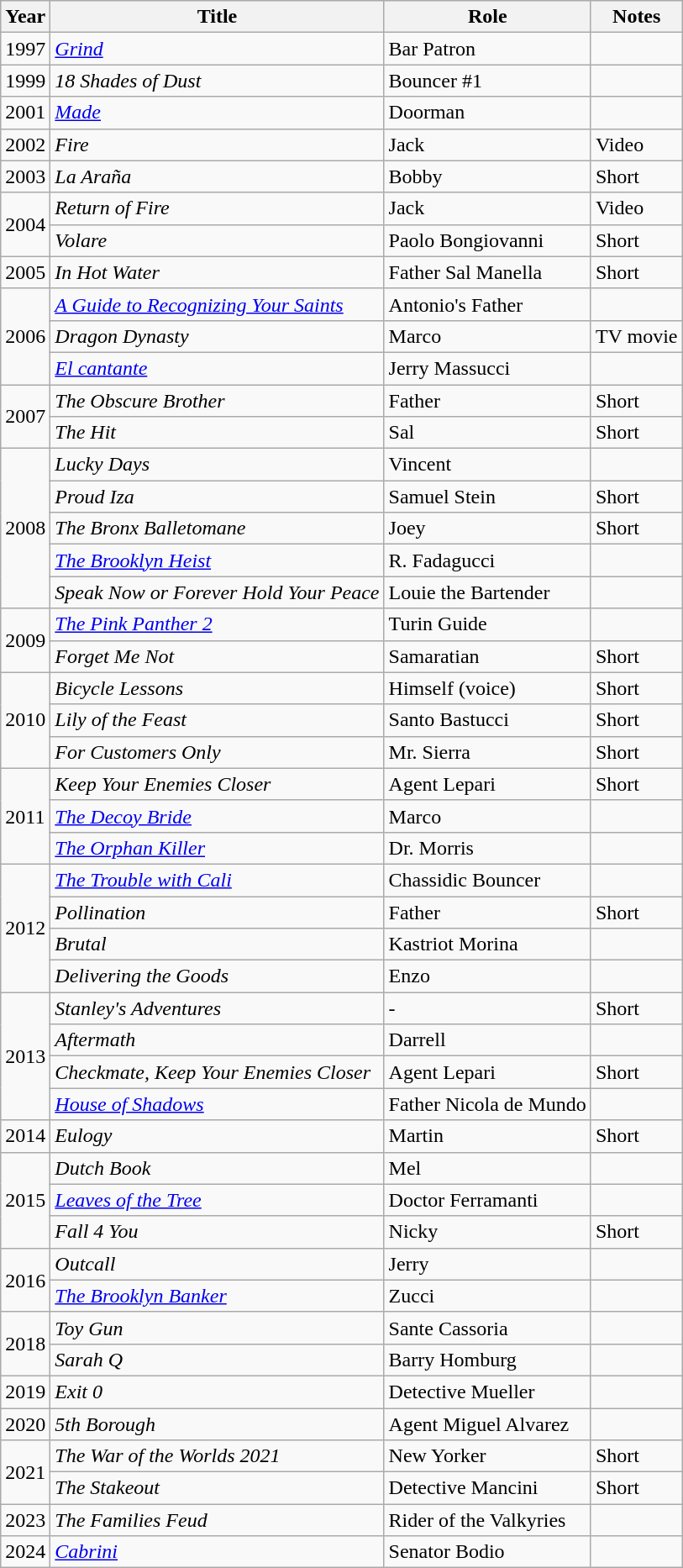<table class="wikitable plainrowheaders sortable" style="margin-right: 0;">
<tr>
<th>Year</th>
<th>Title</th>
<th>Role</th>
<th>Notes</th>
</tr>
<tr>
<td>1997</td>
<td><em><a href='#'>Grind</a></em></td>
<td>Bar Patron</td>
<td></td>
</tr>
<tr>
<td>1999</td>
<td><em>18 Shades of Dust</em></td>
<td>Bouncer #1</td>
<td></td>
</tr>
<tr>
<td>2001</td>
<td><em><a href='#'>Made</a></em></td>
<td>Doorman</td>
<td></td>
</tr>
<tr>
<td>2002</td>
<td><em>Fire</em></td>
<td>Jack</td>
<td>Video</td>
</tr>
<tr>
<td>2003</td>
<td><em>La Araña</em></td>
<td>Bobby</td>
<td>Short</td>
</tr>
<tr>
<td rowspan=2>2004</td>
<td><em>Return of Fire</em></td>
<td>Jack</td>
<td>Video</td>
</tr>
<tr>
<td><em>Volare</em></td>
<td>Paolo Bongiovanni</td>
<td>Short</td>
</tr>
<tr>
<td>2005</td>
<td><em>In Hot Water</em></td>
<td>Father Sal Manella</td>
<td>Short</td>
</tr>
<tr>
<td rowspan=3>2006</td>
<td><em><a href='#'>A Guide to Recognizing Your Saints</a></em></td>
<td>Antonio's Father</td>
<td></td>
</tr>
<tr>
<td><em>Dragon Dynasty</em></td>
<td>Marco</td>
<td>TV movie</td>
</tr>
<tr>
<td><em><a href='#'>El cantante</a></em></td>
<td>Jerry Massucci</td>
<td></td>
</tr>
<tr>
<td rowspan=2>2007</td>
<td><em>The Obscure Brother</em></td>
<td>Father</td>
<td>Short</td>
</tr>
<tr>
<td><em>The Hit</em></td>
<td>Sal</td>
<td>Short</td>
</tr>
<tr>
<td rowspan=5>2008</td>
<td><em>Lucky Days</em></td>
<td>Vincent</td>
<td></td>
</tr>
<tr>
<td><em>Proud Iza</em></td>
<td>Samuel Stein</td>
<td>Short</td>
</tr>
<tr>
<td><em>The Bronx Balletomane</em></td>
<td>Joey</td>
<td>Short</td>
</tr>
<tr>
<td><em><a href='#'>The Brooklyn Heist</a></em></td>
<td>R. Fadagucci</td>
<td></td>
</tr>
<tr>
<td><em>Speak Now or Forever Hold Your Peace</em></td>
<td>Louie the Bartender</td>
<td></td>
</tr>
<tr>
<td rowspan=2>2009</td>
<td><em><a href='#'>The Pink Panther 2</a></em></td>
<td>Turin Guide</td>
<td></td>
</tr>
<tr>
<td><em>Forget Me Not</em></td>
<td>Samaratian</td>
<td>Short</td>
</tr>
<tr>
<td rowspan=3>2010</td>
<td><em>Bicycle Lessons</em></td>
<td>Himself (voice)</td>
<td>Short</td>
</tr>
<tr>
<td><em>Lily of the Feast</em></td>
<td>Santo Bastucci</td>
<td>Short</td>
</tr>
<tr>
<td><em>For Customers Only</em></td>
<td>Mr. Sierra</td>
<td>Short</td>
</tr>
<tr>
<td rowspan=3>2011</td>
<td><em>Keep Your Enemies Closer</em></td>
<td>Agent Lepari</td>
<td>Short</td>
</tr>
<tr>
<td><em><a href='#'>The Decoy Bride</a></em></td>
<td>Marco</td>
<td></td>
</tr>
<tr>
<td><em><a href='#'>The Orphan Killer</a></em></td>
<td>Dr. Morris</td>
<td></td>
</tr>
<tr>
<td rowspan=4>2012</td>
<td><em><a href='#'>The Trouble with Cali</a></em></td>
<td>Chassidic Bouncer</td>
<td></td>
</tr>
<tr>
<td><em>Pollination</em></td>
<td>Father</td>
<td>Short</td>
</tr>
<tr>
<td><em>Brutal</em></td>
<td>Kastriot Morina</td>
<td></td>
</tr>
<tr>
<td><em>Delivering the Goods</em></td>
<td>Enzo</td>
<td></td>
</tr>
<tr>
<td rowspan=4>2013</td>
<td><em>Stanley's Adventures</em></td>
<td>-</td>
<td>Short</td>
</tr>
<tr>
<td><em>Aftermath</em></td>
<td>Darrell</td>
<td></td>
</tr>
<tr>
<td><em>Checkmate, Keep Your Enemies Closer</em></td>
<td>Agent Lepari</td>
<td>Short</td>
</tr>
<tr>
<td><em><a href='#'>House of Shadows</a></em></td>
<td>Father Nicola de Mundo</td>
<td></td>
</tr>
<tr>
<td>2014</td>
<td><em>Eulogy</em></td>
<td>Martin</td>
<td>Short</td>
</tr>
<tr>
<td rowspan=3>2015</td>
<td><em>Dutch Book</em></td>
<td>Mel</td>
<td></td>
</tr>
<tr>
<td><em><a href='#'>Leaves of the Tree</a></em></td>
<td>Doctor Ferramanti</td>
<td></td>
</tr>
<tr>
<td><em>Fall 4 You</em></td>
<td>Nicky</td>
<td>Short</td>
</tr>
<tr>
<td rowspan=2>2016</td>
<td><em>Outcall</em></td>
<td>Jerry</td>
<td></td>
</tr>
<tr>
<td><em><a href='#'>The Brooklyn Banker</a></em></td>
<td>Zucci</td>
<td></td>
</tr>
<tr>
<td rowspan=2>2018</td>
<td><em>Toy Gun</em></td>
<td>Sante Cassoria</td>
<td></td>
</tr>
<tr>
<td><em>Sarah Q</em></td>
<td>Barry Homburg</td>
<td></td>
</tr>
<tr>
<td>2019</td>
<td><em>Exit 0</em></td>
<td>Detective Mueller</td>
<td></td>
</tr>
<tr>
<td>2020</td>
<td><em>5th Borough</em></td>
<td>Agent Miguel Alvarez</td>
<td></td>
</tr>
<tr>
<td rowspan=2>2021</td>
<td><em>The War of the Worlds 2021</em></td>
<td>New Yorker</td>
<td>Short</td>
</tr>
<tr>
<td><em>The Stakeout</em></td>
<td>Detective Mancini</td>
<td>Short</td>
</tr>
<tr>
<td>2023</td>
<td><em>The Families Feud</em></td>
<td>Rider of the Valkyries</td>
<td></td>
</tr>
<tr>
<td>2024</td>
<td><em><a href='#'>Cabrini</a></em></td>
<td>Senator Bodio</td>
<td></td>
</tr>
</table>
